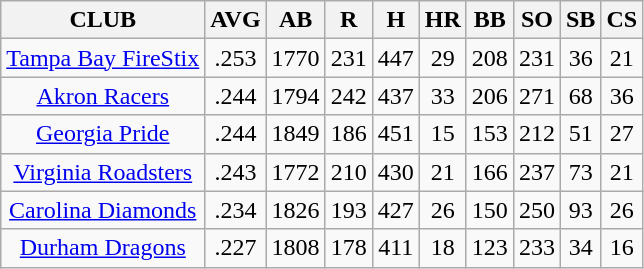<table class="wikitable" style="text-align:center;">
<tr>
<th>CLUB</th>
<th>AVG</th>
<th>AB</th>
<th>R</th>
<th>H</th>
<th>HR</th>
<th>BB</th>
<th>SO</th>
<th>SB</th>
<th>CS</th>
</tr>
<tr>
<td><a href='#'>Tampa Bay FireStix</a></td>
<td>.253</td>
<td>1770</td>
<td>231</td>
<td>447</td>
<td>29</td>
<td>208</td>
<td>231</td>
<td>36</td>
<td>21</td>
</tr>
<tr>
<td><a href='#'>Akron Racers</a></td>
<td>.244</td>
<td>1794</td>
<td>242</td>
<td>437</td>
<td>33</td>
<td>206</td>
<td>271</td>
<td>68</td>
<td>36</td>
</tr>
<tr>
<td><a href='#'>Georgia Pride</a></td>
<td>.244</td>
<td>1849</td>
<td>186</td>
<td>451</td>
<td>15</td>
<td>153</td>
<td>212</td>
<td>51</td>
<td>27</td>
</tr>
<tr>
<td><a href='#'>Virginia Roadsters</a></td>
<td>.243</td>
<td>1772</td>
<td>210</td>
<td>430</td>
<td>21</td>
<td>166</td>
<td>237</td>
<td>73</td>
<td>21</td>
</tr>
<tr>
<td><a href='#'>Carolina Diamonds</a></td>
<td>.234</td>
<td>1826</td>
<td>193</td>
<td>427</td>
<td>26</td>
<td>150</td>
<td>250</td>
<td>93</td>
<td>26</td>
</tr>
<tr>
<td><a href='#'>Durham Dragons</a></td>
<td>.227</td>
<td>1808</td>
<td>178</td>
<td>411</td>
<td>18</td>
<td>123</td>
<td>233</td>
<td>34</td>
<td>16</td>
</tr>
</table>
